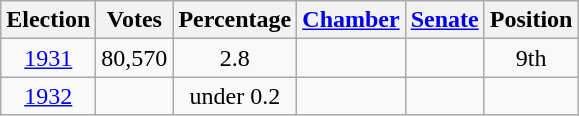<table class=wikitable style=text-align:center>
<tr>
<th>Election</th>
<th>Votes</th>
<th>Percentage</th>
<th><a href='#'>Chamber</a></th>
<th><a href='#'>Senate</a></th>
<th>Position</th>
</tr>
<tr>
<td><a href='#'>1931</a></td>
<td>80,570</td>
<td>2.8</td>
<td></td>
<td></td>
<td>9th</td>
</tr>
<tr>
<td><a href='#'>1932</a></td>
<td></td>
<td>under 0.2</td>
<td></td>
<td></td>
<td></td>
</tr>
</table>
